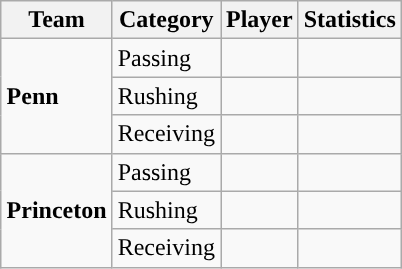<table class="wikitable" style="float: right;">
<tr>
<th>Team</th>
<th>Category</th>
<th>Player</th>
<th>Statistics</th>
</tr>
<tr>
<td rowspan=3><strong>Penn</strong></td>
<td>Passing</td>
<td></td>
<td></td>
</tr>
<tr>
<td>Rushing</td>
<td></td>
<td></td>
</tr>
<tr>
<td>Receiving</td>
<td></td>
<td></td>
</tr>
<tr>
<td rowspan=3><strong>Princeton</strong></td>
<td>Passing</td>
<td></td>
<td></td>
</tr>
<tr>
<td>Rushing</td>
<td></td>
<td></td>
</tr>
<tr>
<td>Receiving</td>
<td></td>
<td></td>
</tr>
</table>
